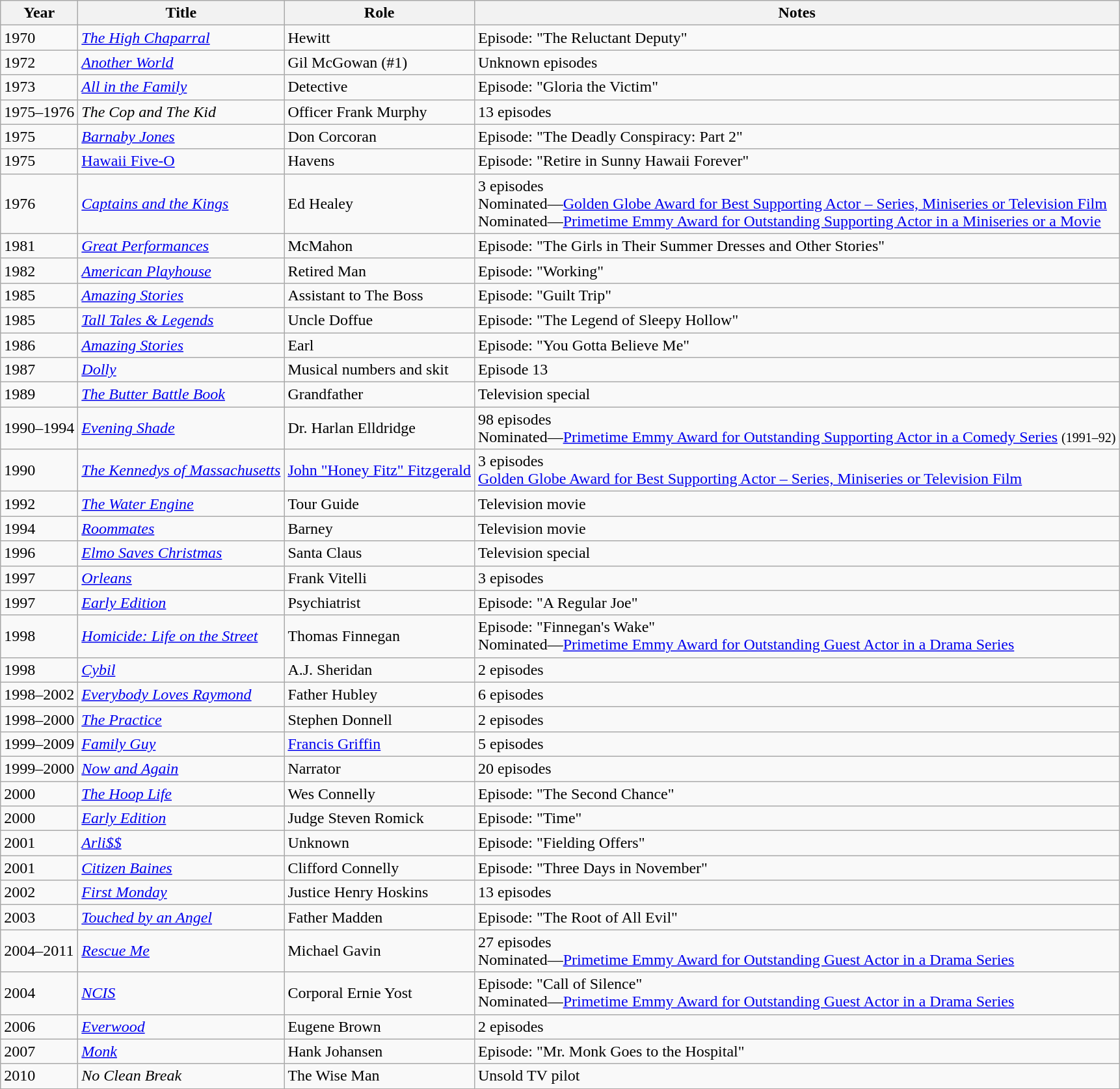<table class="wikitable sortable">
<tr>
<th>Year</th>
<th>Title</th>
<th>Role</th>
<th class="unsortable">Notes</th>
</tr>
<tr>
<td>1970</td>
<td data-sort-value="High Chaparral, The"><em><a href='#'>The High Chaparral</a></em></td>
<td>Hewitt</td>
<td>Episode: "The Reluctant Deputy"</td>
</tr>
<tr>
<td>1972</td>
<td><em><a href='#'>Another World</a></em></td>
<td>Gil McGowan (#1)</td>
<td>Unknown episodes</td>
</tr>
<tr>
<td>1973</td>
<td><em><a href='#'>All in the Family</a></em></td>
<td>Detective</td>
<td>Episode: "Gloria the Victim"</td>
</tr>
<tr>
<td>1975–1976</td>
<td data-sort-value="Cop and The Kid, The"><em>The Cop and The Kid</em></td>
<td>Officer Frank Murphy</td>
<td>13 episodes</td>
</tr>
<tr>
<td>1975</td>
<td><em><a href='#'>Barnaby Jones</a></em></td>
<td>Don Corcoran</td>
<td>Episode: "The Deadly Conspiracy: Part 2"</td>
</tr>
<tr>
<td>1975</td>
<td><a href='#'>Hawaii Five-O</a></td>
<td>Havens</td>
<td>Episode: "Retire in Sunny Hawaii Forever"</td>
</tr>
<tr>
<td>1976</td>
<td><em><a href='#'>Captains and the Kings</a></em></td>
<td>Ed Healey</td>
<td>3 episodes<br>Nominated—<a href='#'>Golden Globe Award for Best Supporting Actor – Series, Miniseries or Television Film</a><br>Nominated—<a href='#'>Primetime Emmy Award for Outstanding Supporting Actor in a Miniseries or a Movie</a></td>
</tr>
<tr>
<td>1981</td>
<td><em><a href='#'>Great Performances</a></em></td>
<td>McMahon</td>
<td>Episode: "The Girls in Their Summer Dresses and Other Stories"</td>
</tr>
<tr>
<td>1982</td>
<td><em><a href='#'>American Playhouse</a></em></td>
<td>Retired Man</td>
<td>Episode: "Working"</td>
</tr>
<tr>
<td>1985</td>
<td><em><a href='#'>Amazing Stories</a></em></td>
<td>Assistant to The Boss</td>
<td>Episode: "Guilt Trip"</td>
</tr>
<tr>
<td>1985</td>
<td><em><a href='#'>Tall Tales & Legends</a></em></td>
<td>Uncle Doffue</td>
<td>Episode: "The Legend of Sleepy Hollow"</td>
</tr>
<tr>
<td>1986</td>
<td><em><a href='#'>Amazing Stories</a></em></td>
<td>Earl</td>
<td>Episode: "You Gotta Believe Me"</td>
</tr>
<tr>
<td>1987</td>
<td><em><a href='#'>Dolly</a></em></td>
<td>Musical numbers and skit</td>
<td>Episode 13</td>
</tr>
<tr>
<td>1989</td>
<td data-sort-value="Butter Battle Book, The"><em><a href='#'>The Butter Battle Book</a></em></td>
<td>Grandfather</td>
<td>Television special</td>
</tr>
<tr>
<td>1990–1994</td>
<td><em><a href='#'>Evening Shade</a></em></td>
<td>Dr. Harlan Elldridge</td>
<td>98 episodes<br>Nominated—<a href='#'>Primetime Emmy Award for Outstanding Supporting Actor in a Comedy Series</a> <small>(1991–92)</small></td>
</tr>
<tr>
<td>1990</td>
<td data-sort-value="Kennedys of Massachusetts, The"><em><a href='#'>The Kennedys of Massachusetts</a></em></td>
<td><a href='#'>John "Honey Fitz" Fitzgerald</a></td>
<td>3 episodes<br><a href='#'>Golden Globe Award for Best Supporting Actor – Series, Miniseries or Television Film</a></td>
</tr>
<tr>
<td>1992</td>
<td data-sort-value="Water Engine, The"><em><a href='#'>The Water Engine</a></em></td>
<td>Tour Guide</td>
<td>Television movie</td>
</tr>
<tr>
<td>1994</td>
<td><em><a href='#'>Roommates</a></em></td>
<td>Barney</td>
<td>Television movie</td>
</tr>
<tr>
<td>1996</td>
<td><em><a href='#'>Elmo Saves Christmas</a></em></td>
<td>Santa Claus</td>
<td>Television special</td>
</tr>
<tr>
<td>1997</td>
<td><em><a href='#'>Orleans</a></em></td>
<td>Frank Vitelli</td>
<td>3 episodes</td>
</tr>
<tr>
<td>1997</td>
<td><em><a href='#'>Early Edition</a></em></td>
<td>Psychiatrist</td>
<td>Episode: "A Regular Joe"</td>
</tr>
<tr>
<td>1998</td>
<td><em><a href='#'>Homicide: Life on the Street</a></em></td>
<td>Thomas Finnegan</td>
<td>Episode: "Finnegan's Wake"<br>Nominated—<a href='#'>Primetime Emmy Award for Outstanding Guest Actor in a Drama Series</a></td>
</tr>
<tr>
<td>1998</td>
<td><em><a href='#'>Cybil</a></em></td>
<td>A.J. Sheridan</td>
<td>2 episodes</td>
</tr>
<tr>
<td>1998–2002</td>
<td><em><a href='#'>Everybody Loves Raymond</a></em></td>
<td>Father Hubley</td>
<td>6 episodes</td>
</tr>
<tr>
<td>1998–2000</td>
<td data-sort-value="Practice, The"><em><a href='#'>The Practice</a></em></td>
<td>Stephen Donnell</td>
<td>2 episodes</td>
</tr>
<tr>
<td>1999–2009</td>
<td><em><a href='#'>Family Guy</a></em></td>
<td><a href='#'>Francis Griffin</a></td>
<td>5 episodes</td>
</tr>
<tr>
<td>1999–2000</td>
<td><em><a href='#'>Now and Again</a></em></td>
<td>Narrator</td>
<td>20 episodes</td>
</tr>
<tr>
<td>2000</td>
<td data-sort-value="Hoop Life, The"><em><a href='#'>The Hoop Life</a></em></td>
<td>Wes Connelly</td>
<td>Episode: "The Second Chance"</td>
</tr>
<tr>
<td>2000</td>
<td><em><a href='#'>Early Edition</a></em></td>
<td>Judge Steven Romick</td>
<td>Episode: "Time"</td>
</tr>
<tr>
<td>2001</td>
<td><em><a href='#'>Arli$$</a></em></td>
<td>Unknown</td>
<td>Episode: "Fielding Offers"</td>
</tr>
<tr>
<td>2001</td>
<td><em><a href='#'>Citizen Baines</a></em></td>
<td>Clifford Connelly</td>
<td>Episode: "Three Days in November"</td>
</tr>
<tr>
<td>2002</td>
<td><em><a href='#'>First Monday</a></em></td>
<td>Justice Henry Hoskins</td>
<td>13 episodes</td>
</tr>
<tr>
<td>2003</td>
<td><em><a href='#'>Touched by an Angel</a></em></td>
<td>Father Madden</td>
<td>Episode: "The Root of All Evil"</td>
</tr>
<tr>
<td>2004–2011</td>
<td><em><a href='#'>Rescue Me</a></em></td>
<td>Michael Gavin</td>
<td>27 episodes<br>Nominated—<a href='#'>Primetime Emmy Award for Outstanding Guest Actor in a Drama Series</a></td>
</tr>
<tr>
<td>2004</td>
<td><em><a href='#'>NCIS</a></em></td>
<td>Corporal Ernie Yost</td>
<td>Episode: "Call of Silence"<br>Nominated—<a href='#'>Primetime Emmy Award for Outstanding Guest Actor in a Drama Series</a></td>
</tr>
<tr>
<td>2006</td>
<td><em><a href='#'>Everwood</a></em></td>
<td>Eugene Brown</td>
<td>2 episodes</td>
</tr>
<tr>
<td>2007</td>
<td><em><a href='#'>Monk</a></em></td>
<td>Hank Johansen</td>
<td>Episode: "Mr. Monk Goes to the Hospital"</td>
</tr>
<tr>
<td>2010</td>
<td><em>No Clean Break</em></td>
<td>The Wise Man</td>
<td>Unsold TV pilot</td>
</tr>
</table>
